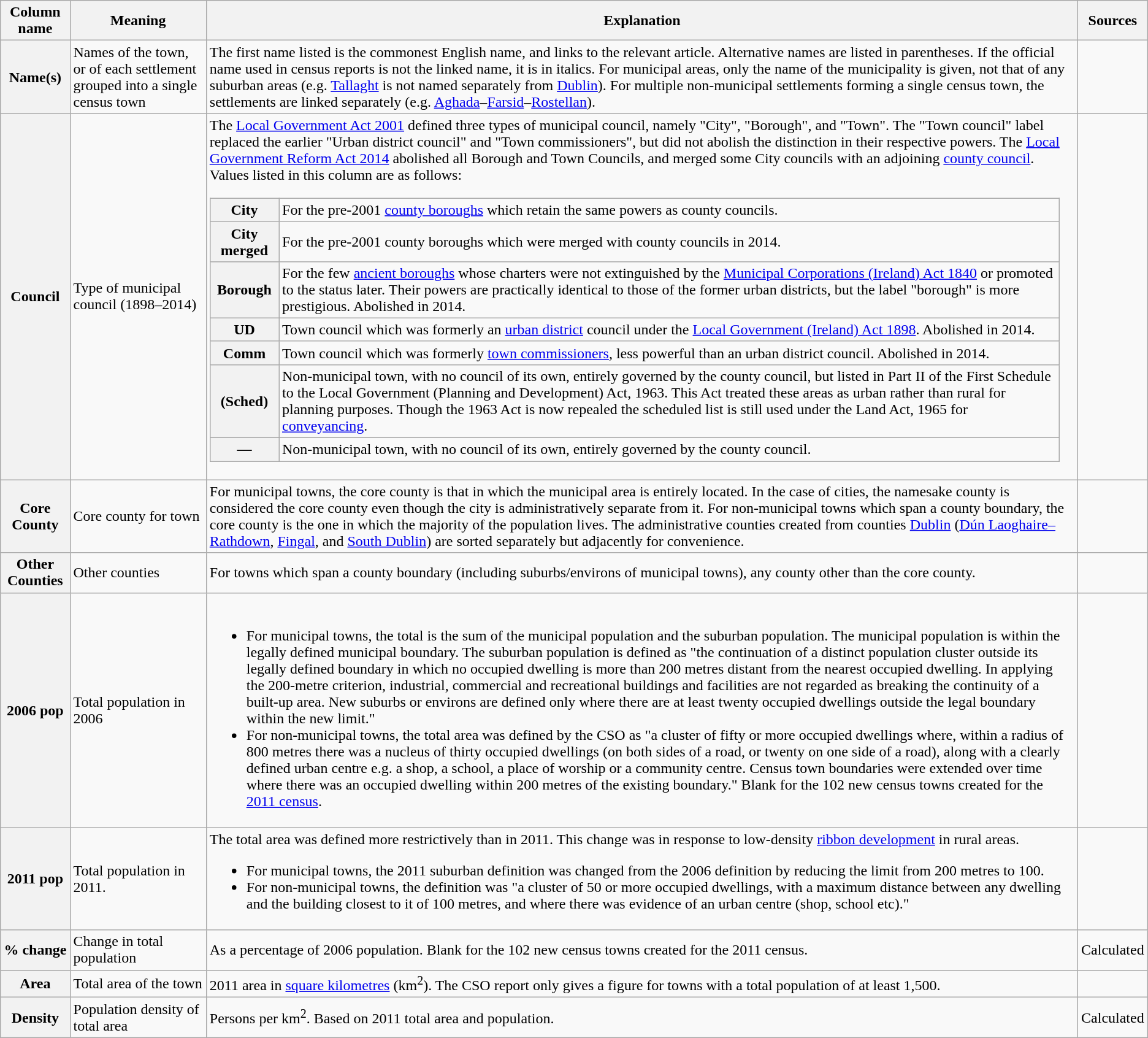<table class="wikitable">
<tr>
<th>Column name</th>
<th>Meaning</th>
<th>Explanation</th>
<th>Sources</th>
</tr>
<tr>
<th>Name(s)</th>
<td>Names of the town, or of each settlement grouped into a single census town</td>
<td>The first name listed is the commonest English name, and links to the relevant article. Alternative names are listed in parentheses. If the official name used in census reports is not the linked name, it is in italics. For municipal areas, only the name of the municipality is given, not that of any suburban areas (e.g. <a href='#'>Tallaght</a> is not named separately from <a href='#'>Dublin</a>). For multiple non-municipal settlements forming a single census town, the settlements are linked separately (e.g. <a href='#'>Aghada</a>–<a href='#'>Farsid</a>–<a href='#'>Rostellan</a>).</td>
<td></td>
</tr>
<tr>
<th>Council</th>
<td>Type of municipal council (1898–2014)</td>
<td>The <a href='#'>Local Government Act 2001</a> defined three types of municipal council, namely "City", "Borough", and "Town". The "Town council" label replaced the earlier "Urban district council" and "Town commissioners", but did not abolish the distinction in their respective powers. The <a href='#'>Local Government Reform Act 2014</a> abolished all Borough and Town Councils, and merged some City councils with an adjoining <a href='#'>county council</a>. Values listed in this column are as follows:<br><table class="wikitable">
<tr>
<th>City</th>
<td>For the pre-2001 <a href='#'>county boroughs</a> which retain the same powers as county councils.</td>
</tr>
<tr>
<th>City merged</th>
<td>For the pre-2001 county boroughs which were merged with county councils in 2014.</td>
</tr>
<tr>
<th>Borough</th>
<td>For the few <a href='#'>ancient boroughs</a> whose charters were not extinguished by the <a href='#'>Municipal Corporations (Ireland) Act 1840</a> or promoted to the status later. Their powers are practically identical to those of the former urban districts, but the label "borough" is more prestigious. Abolished in 2014.</td>
</tr>
<tr>
<th>UD</th>
<td>Town council which was formerly an <a href='#'>urban district</a> council under the <a href='#'>Local Government (Ireland) Act 1898</a>. Abolished in 2014.</td>
</tr>
<tr>
<th>Comm</th>
<td>Town council which was formerly <a href='#'>town commissioners</a>, less powerful than an urban district council. Abolished in 2014.</td>
</tr>
<tr>
<th>(Sched)</th>
<td>Non-municipal town, with no council of its own, entirely governed by the county council, but listed in Part II of the First Schedule to the Local Government (Planning and Development) Act, 1963. This Act treated these areas as urban rather than rural for planning purposes. Though the 1963 Act is now repealed the scheduled list is still used under the Land Act, 1965 for <a href='#'>conveyancing</a>.</td>
</tr>
<tr>
<th>—</th>
<td>Non-municipal town, with no council of its own, entirely governed by the county council.</td>
</tr>
</table>
</td>
<td></td>
</tr>
<tr>
<th>Core County</th>
<td>Core county for town</td>
<td>For municipal towns, the core county is that in which the municipal area is entirely located. In the case of cities, the namesake county is considered the core county even though the city is administratively separate from it. For non-municipal towns which span a county boundary, the core county is the one in which the majority of the population lives. The administrative counties created from counties <a href='#'>Dublin</a> (<a href='#'>Dún Laoghaire–Rathdown</a>, <a href='#'>Fingal</a>, and <a href='#'>South Dublin</a>) are sorted separately but adjacently for convenience.</td>
<td></td>
</tr>
<tr>
<th>Other Counties</th>
<td>Other counties</td>
<td>For towns which span a county boundary (including suburbs/environs of municipal towns), any county other than the core county.</td>
<td></td>
</tr>
<tr>
<th>2006 pop</th>
<td>Total population in 2006</td>
<td><br><ul><li>For municipal towns, the total is the sum of the municipal population and the suburban population. The municipal population is within the legally defined municipal boundary. The suburban population is defined as "the continuation of a distinct population cluster outside its legally defined boundary in which no occupied dwelling is more than 200 metres distant from the nearest occupied dwelling. In applying the 200-metre criterion, industrial, commercial and recreational buildings and facilities are not regarded as breaking the continuity of a built-up area. New suburbs or environs are defined only where there are at least twenty occupied dwellings outside the legal boundary within the new limit."</li><li>For non-municipal towns, the total area was defined by the CSO as "a cluster of fifty or more occupied dwellings where, within a radius of 800 metres there was a nucleus of thirty occupied dwellings (on both sides of a road, or twenty on one side of a road), along with a clearly defined urban centre e.g. a shop, a school, a place of worship or a community centre. Census town boundaries were extended over time where there was an occupied dwelling within 200 metres of the existing boundary." Blank for the 102 new census towns created for the <a href='#'>2011 census</a>.</li></ul></td>
<td></td>
</tr>
<tr>
<th>2011 pop</th>
<td>Total population in 2011.</td>
<td>The total area was defined more restrictively than in 2011. This change was in response to low-density <a href='#'>ribbon development</a> in rural areas.<br><ul><li>For municipal towns, the 2011 suburban definition was changed from the 2006 definition by reducing the limit from 200 metres to 100.</li><li>For non-municipal towns, the definition was "a cluster of 50 or more occupied dwellings, with a maximum distance between any dwelling and the building closest to it of 100 metres, and where there was evidence of an urban centre (shop, school etc)."</li></ul></td>
<td></td>
</tr>
<tr>
<th>% change</th>
<td>Change in total population</td>
<td>As a percentage of 2006 population. Blank for the 102 new census towns created for the 2011 census.</td>
<td>Calculated</td>
</tr>
<tr>
<th>Area</th>
<td>Total area of the town</td>
<td>2011 area in <a href='#'>square kilometres</a> (km<sup>2</sup>).  The CSO report only gives a figure for towns with a total population of at least 1,500.</td>
<td></td>
</tr>
<tr>
<th>Density</th>
<td>Population density of total area</td>
<td>Persons per km<sup>2</sup>. Based on 2011 total area and population.</td>
<td>Calculated</td>
</tr>
</table>
